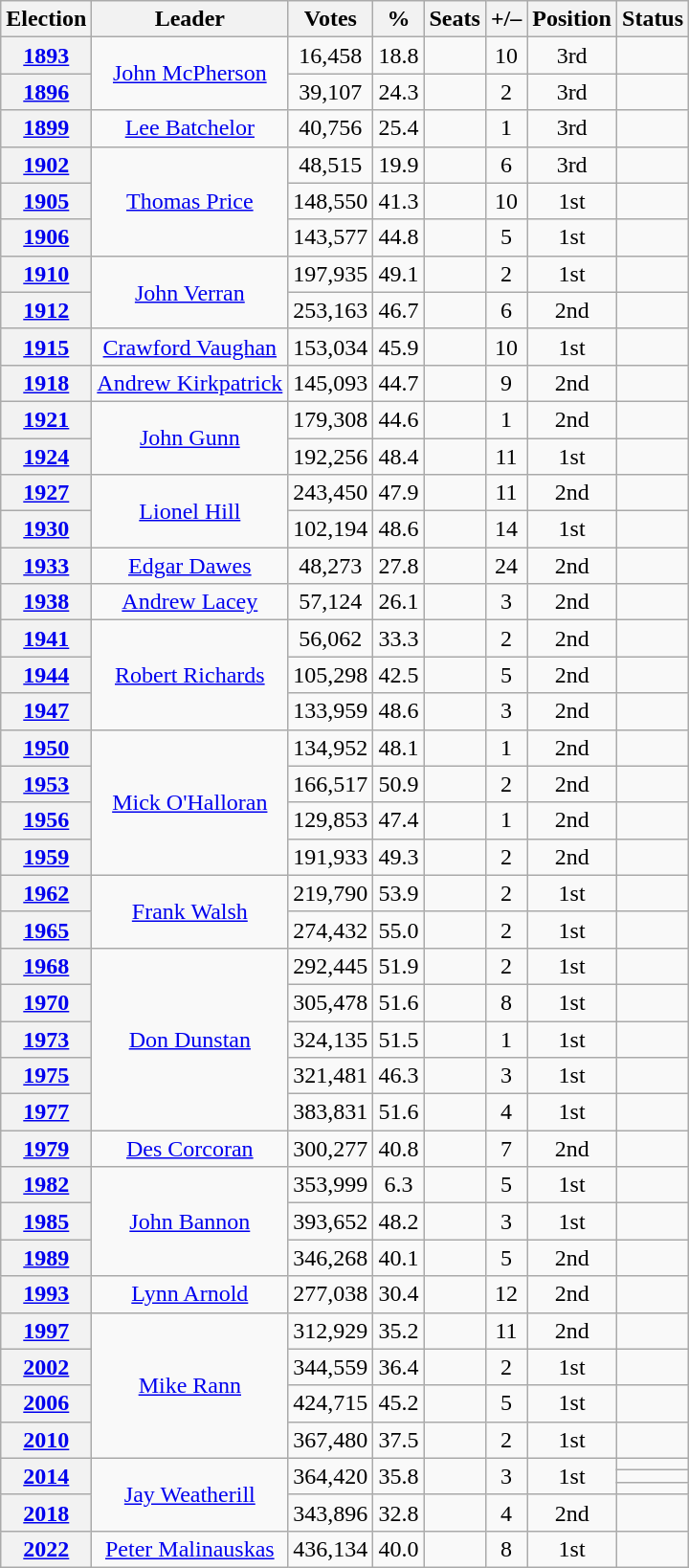<table class=wikitable style="text-align: center;">
<tr>
<th>Election</th>
<th>Leader</th>
<th>Votes</th>
<th>%</th>
<th>Seats</th>
<th>+/–</th>
<th>Position</th>
<th>Status</th>
</tr>
<tr>
<th><a href='#'>1893</a></th>
<td rowspan=2><a href='#'>John McPherson</a></td>
<td>16,458</td>
<td>18.8</td>
<td></td>
<td> 10</td>
<td> 3rd</td>
<td></td>
</tr>
<tr>
<th><a href='#'>1896</a></th>
<td>39,107</td>
<td>24.3</td>
<td></td>
<td> 2</td>
<td> 3rd</td>
<td></td>
</tr>
<tr>
<th><a href='#'>1899</a></th>
<td><a href='#'>Lee Batchelor</a></td>
<td>40,756</td>
<td>25.4</td>
<td></td>
<td> 1</td>
<td> 3rd</td>
<td></td>
</tr>
<tr>
<th><a href='#'>1902</a></th>
<td rowspan=3><a href='#'>Thomas Price</a></td>
<td>48,515</td>
<td>19.9</td>
<td></td>
<td> 6</td>
<td> 3rd</td>
<td></td>
</tr>
<tr>
<th><a href='#'>1905</a></th>
<td>148,550</td>
<td>41.3</td>
<td></td>
<td> 10</td>
<td> 1st</td>
<td></td>
</tr>
<tr>
<th><a href='#'>1906</a></th>
<td>143,577</td>
<td>44.8</td>
<td></td>
<td> 5</td>
<td> 1st</td>
<td></td>
</tr>
<tr>
<th><a href='#'>1910</a></th>
<td rowspan=2><a href='#'>John Verran</a></td>
<td>197,935</td>
<td>49.1</td>
<td></td>
<td> 2</td>
<td> 1st</td>
<td></td>
</tr>
<tr>
<th><a href='#'>1912</a></th>
<td>253,163</td>
<td>46.7</td>
<td></td>
<td> 6</td>
<td> 2nd</td>
<td></td>
</tr>
<tr>
<th><a href='#'>1915</a></th>
<td><a href='#'>Crawford Vaughan</a></td>
<td>153,034</td>
<td>45.9</td>
<td></td>
<td> 10</td>
<td> 1st</td>
<td></td>
</tr>
<tr>
<th><a href='#'>1918</a></th>
<td><a href='#'>Andrew Kirkpatrick</a></td>
<td>145,093</td>
<td>44.7</td>
<td></td>
<td> 9</td>
<td> 2nd</td>
<td></td>
</tr>
<tr>
<th><a href='#'>1921</a></th>
<td rowspan=2><a href='#'>John Gunn</a></td>
<td>179,308</td>
<td>44.6</td>
<td></td>
<td> 1</td>
<td> 2nd</td>
<td></td>
</tr>
<tr>
<th><a href='#'>1924</a></th>
<td>192,256</td>
<td>48.4</td>
<td></td>
<td> 11</td>
<td> 1st</td>
<td></td>
</tr>
<tr>
<th><a href='#'>1927</a></th>
<td rowspan=2><a href='#'>Lionel Hill</a></td>
<td>243,450</td>
<td>47.9</td>
<td></td>
<td> 11</td>
<td> 2nd</td>
<td></td>
</tr>
<tr>
<th><a href='#'>1930</a></th>
<td>102,194</td>
<td>48.6</td>
<td></td>
<td> 14</td>
<td> 1st</td>
<td></td>
</tr>
<tr>
<th><a href='#'>1933</a></th>
<td><a href='#'>Edgar Dawes</a></td>
<td>48,273</td>
<td>27.8</td>
<td></td>
<td> 24</td>
<td> 2nd</td>
<td></td>
</tr>
<tr>
<th><a href='#'>1938</a></th>
<td><a href='#'>Andrew Lacey</a></td>
<td>57,124</td>
<td>26.1</td>
<td></td>
<td> 3</td>
<td> 2nd</td>
<td></td>
</tr>
<tr>
<th><a href='#'>1941</a></th>
<td rowspan=3><a href='#'>Robert Richards</a></td>
<td>56,062</td>
<td>33.3</td>
<td></td>
<td> 2</td>
<td> 2nd</td>
<td></td>
</tr>
<tr>
<th><a href='#'>1944</a></th>
<td>105,298</td>
<td>42.5</td>
<td></td>
<td> 5</td>
<td> 2nd</td>
<td></td>
</tr>
<tr>
<th><a href='#'>1947</a></th>
<td>133,959</td>
<td>48.6</td>
<td></td>
<td> 3</td>
<td> 2nd</td>
<td></td>
</tr>
<tr>
<th><a href='#'>1950</a></th>
<td rowspan=4><a href='#'>Mick O'Halloran</a></td>
<td>134,952</td>
<td>48.1</td>
<td></td>
<td> 1</td>
<td> 2nd</td>
<td></td>
</tr>
<tr>
<th><a href='#'>1953</a></th>
<td>166,517</td>
<td>50.9</td>
<td></td>
<td> 2</td>
<td> 2nd</td>
<td></td>
</tr>
<tr>
<th><a href='#'>1956</a></th>
<td>129,853</td>
<td>47.4</td>
<td></td>
<td> 1</td>
<td> 2nd</td>
<td></td>
</tr>
<tr>
<th><a href='#'>1959</a></th>
<td>191,933</td>
<td>49.3</td>
<td></td>
<td> 2</td>
<td> 2nd</td>
<td></td>
</tr>
<tr>
<th><a href='#'>1962</a></th>
<td rowspan=2><a href='#'>Frank Walsh</a></td>
<td>219,790</td>
<td>53.9</td>
<td></td>
<td> 2</td>
<td> 1st</td>
<td></td>
</tr>
<tr>
<th><a href='#'>1965</a></th>
<td>274,432</td>
<td>55.0</td>
<td></td>
<td> 2</td>
<td> 1st</td>
<td></td>
</tr>
<tr>
<th><a href='#'>1968</a></th>
<td rowspan=5><a href='#'>Don Dunstan</a></td>
<td>292,445</td>
<td>51.9</td>
<td></td>
<td> 2</td>
<td> 1st</td>
<td></td>
</tr>
<tr>
<th><a href='#'>1970</a></th>
<td>305,478</td>
<td>51.6</td>
<td></td>
<td> 8</td>
<td> 1st</td>
<td></td>
</tr>
<tr>
<th><a href='#'>1973</a></th>
<td>324,135</td>
<td>51.5</td>
<td></td>
<td> 1</td>
<td> 1st</td>
<td></td>
</tr>
<tr>
<th><a href='#'>1975</a></th>
<td>321,481</td>
<td>46.3</td>
<td></td>
<td> 3</td>
<td> 1st</td>
<td></td>
</tr>
<tr>
<th><a href='#'>1977</a></th>
<td>383,831</td>
<td>51.6</td>
<td></td>
<td> 4</td>
<td> 1st</td>
<td></td>
</tr>
<tr>
<th><a href='#'>1979</a></th>
<td><a href='#'>Des Corcoran</a></td>
<td>300,277</td>
<td>40.8</td>
<td></td>
<td> 7</td>
<td> 2nd</td>
<td></td>
</tr>
<tr>
<th><a href='#'>1982</a></th>
<td rowspan=3><a href='#'>John Bannon</a></td>
<td>353,999</td>
<td>6.3</td>
<td></td>
<td> 5</td>
<td> 1st</td>
<td></td>
</tr>
<tr>
<th><a href='#'>1985</a></th>
<td>393,652</td>
<td>48.2</td>
<td></td>
<td> 3</td>
<td> 1st</td>
<td></td>
</tr>
<tr>
<th><a href='#'>1989</a></th>
<td>346,268</td>
<td>40.1</td>
<td></td>
<td> 5</td>
<td> 2nd</td>
<td></td>
</tr>
<tr>
<th><a href='#'>1993</a></th>
<td><a href='#'>Lynn Arnold</a></td>
<td>277,038</td>
<td>30.4</td>
<td></td>
<td> 12</td>
<td> 2nd</td>
<td></td>
</tr>
<tr>
<th><a href='#'>1997</a></th>
<td rowspan=4><a href='#'>Mike Rann</a></td>
<td>312,929</td>
<td>35.2</td>
<td></td>
<td> 11</td>
<td> 2nd</td>
<td></td>
</tr>
<tr>
<th><a href='#'>2002</a></th>
<td>344,559</td>
<td>36.4</td>
<td></td>
<td> 2</td>
<td> 1st</td>
<td></td>
</tr>
<tr>
<th><a href='#'>2006</a></th>
<td>424,715</td>
<td>45.2</td>
<td></td>
<td> 5</td>
<td> 1st</td>
<td></td>
</tr>
<tr>
<th><a href='#'>2010</a></th>
<td>367,480</td>
<td>37.5</td>
<td></td>
<td> 2</td>
<td> 1st</td>
<td></td>
</tr>
<tr>
<th rowspan=3><a href='#'>2014</a></th>
<td rowspan=4><a href='#'>Jay Weatherill</a></td>
<td rowspan=3>364,420</td>
<td rowspan=3>35.8</td>
<td rowspan=3></td>
<td rowspan=3> 3</td>
<td rowspan=3> 1st</td>
<td></td>
</tr>
<tr>
<td></td>
</tr>
<tr>
<td></td>
</tr>
<tr>
<th><a href='#'>2018</a></th>
<td>343,896</td>
<td>32.8</td>
<td></td>
<td> 4</td>
<td> 2nd</td>
<td></td>
</tr>
<tr>
<th><a href='#'>2022</a></th>
<td><a href='#'>Peter Malinauskas</a></td>
<td>436,134</td>
<td>40.0</td>
<td></td>
<td> 8</td>
<td> 1st</td>
<td></td>
</tr>
</table>
